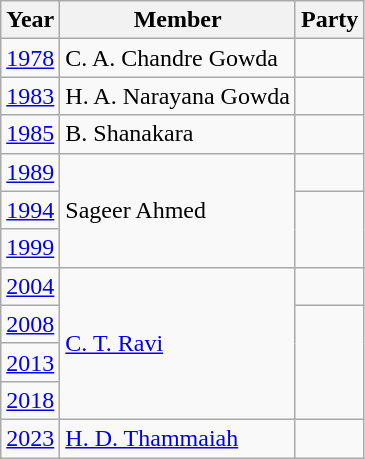<table class="wikitable sortable">
<tr>
<th>Year</th>
<th>Member</th>
<th colspan="2">Party</th>
</tr>
<tr>
<td><a href='#'>1978</a></td>
<td>C. A. Chandre Gowda</td>
<td></td>
</tr>
<tr>
<td><a href='#'>1983</a></td>
<td>H. A. Narayana Gowda</td>
<td></td>
</tr>
<tr>
<td><a href='#'>1985</a></td>
<td>B. Shanakara</td>
<td></td>
</tr>
<tr>
<td><a href='#'>1989</a></td>
<td rowspan="3">Sageer Ahmed</td>
<td></td>
</tr>
<tr>
<td><a href='#'>1994</a></td>
</tr>
<tr>
<td><a href='#'>1999</a></td>
</tr>
<tr>
<td><a href='#'>2004</a></td>
<td rowspan="4"><a href='#'>C. T. Ravi</a></td>
<td></td>
</tr>
<tr>
<td><a href='#'>2008</a></td>
</tr>
<tr>
<td><a href='#'>2013</a></td>
</tr>
<tr>
<td><a href='#'>2018</a></td>
</tr>
<tr>
<td><a href='#'>2023</a></td>
<td><a href='#'>H. D. Thammaiah</a></td>
<td></td>
</tr>
</table>
